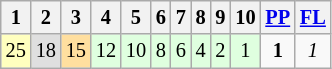<table class="wikitable" style="font-size: 85%;">
<tr>
<th>1</th>
<th>2</th>
<th>3</th>
<th>4</th>
<th>5</th>
<th>6</th>
<th>7</th>
<th>8</th>
<th>9</th>
<th>10</th>
<th><a href='#'>PP</a></th>
<th><a href='#'>FL</a></th>
</tr>
<tr align="center">
<td style="background:#FFFFBF;">25</td>
<td style="background:#DFDFDF;">18</td>
<td style="background:#FFDF9F;">15</td>
<td style="background:#DFFFDF;">12</td>
<td style="background:#DFFFDF;">10</td>
<td style="background:#DFFFDF;">8</td>
<td style="background:#DFFFDF;">6</td>
<td style="background:#DFFFDF;">4</td>
<td style="background:#DFFFDF;">2</td>
<td style="background:#DFFFDF;">1</td>
<td><strong>1</strong></td>
<td><em>1</em></td>
</tr>
</table>
